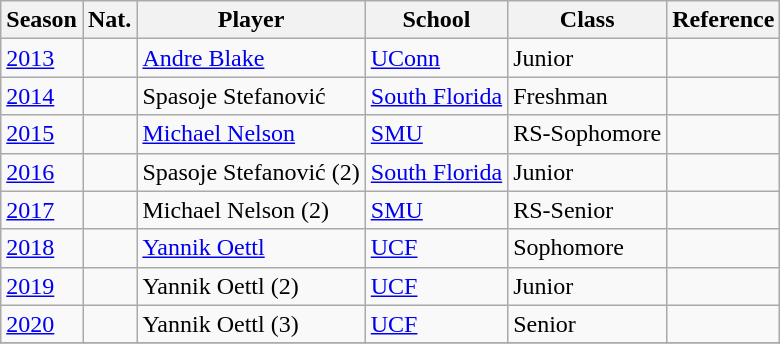<table class="wikitable sortable">
<tr>
<th>Season</th>
<th>Nat.</th>
<th>Player</th>
<th>School</th>
<th>Class</th>
<th class="unsortable">Reference</th>
</tr>
<tr>
<td><a href='#'>2013</a></td>
<td></td>
<td><a href='#'>Andre Blake</a></td>
<td><a href='#'>UConn</a></td>
<td>Junior</td>
<td></td>
</tr>
<tr>
<td><a href='#'>2014</a></td>
<td></td>
<td>Spasoje Stefanović</td>
<td><a href='#'>South Florida</a></td>
<td>Freshman</td>
<td></td>
</tr>
<tr>
<td><a href='#'>2015</a></td>
<td></td>
<td><a href='#'>Michael Nelson</a></td>
<td><a href='#'>SMU</a></td>
<td>RS-Sophomore</td>
<td></td>
</tr>
<tr>
<td><a href='#'>2016</a></td>
<td></td>
<td>Spasoje Stefanović (2)</td>
<td><a href='#'>South Florida</a></td>
<td>Junior</td>
<td></td>
</tr>
<tr>
<td><a href='#'>2017</a></td>
<td></td>
<td>Michael Nelson (2)</td>
<td><a href='#'>SMU</a></td>
<td>RS-Senior</td>
<td></td>
</tr>
<tr>
<td><a href='#'>2018</a></td>
<td></td>
<td><a href='#'>Yannik Oettl</a></td>
<td><a href='#'>UCF</a></td>
<td>Sophomore</td>
<td></td>
</tr>
<tr>
<td><a href='#'>2019</a></td>
<td></td>
<td>Yannik Oettl (2)</td>
<td><a href='#'>UCF</a></td>
<td>Junior</td>
<td></td>
</tr>
<tr>
<td><a href='#'>2020</a></td>
<td></td>
<td>Yannik Oettl (3)</td>
<td><a href='#'>UCF</a></td>
<td>Senior</td>
<td></td>
</tr>
<tr>
</tr>
</table>
